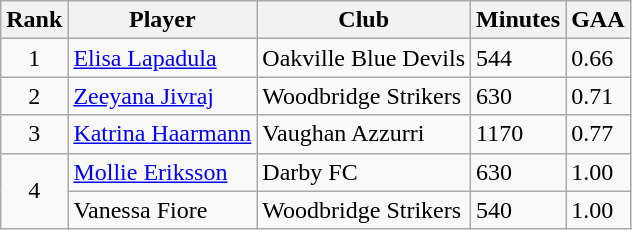<table class="wikitable">
<tr>
<th>Rank</th>
<th>Player</th>
<th>Club</th>
<th>Minutes</th>
<th>GAA</th>
</tr>
<tr>
<td align=center>1</td>
<td><a href='#'>Elisa Lapadula</a></td>
<td>Oakville Blue Devils</td>
<td>544</td>
<td>0.66</td>
</tr>
<tr>
<td align=center>2</td>
<td><a href='#'>Zeeyana Jivraj</a></td>
<td>Woodbridge Strikers</td>
<td>630</td>
<td>0.71</td>
</tr>
<tr>
<td align=center>3</td>
<td><a href='#'>Katrina Haarmann</a></td>
<td>Vaughan Azzurri</td>
<td>1170</td>
<td>0.77</td>
</tr>
<tr>
<td align=center rowspan=2>4</td>
<td><a href='#'>Mollie Eriksson</a></td>
<td>Darby FC</td>
<td>630</td>
<td>1.00</td>
</tr>
<tr>
<td>Vanessa Fiore</td>
<td>Woodbridge Strikers</td>
<td>540</td>
<td>1.00</td>
</tr>
</table>
